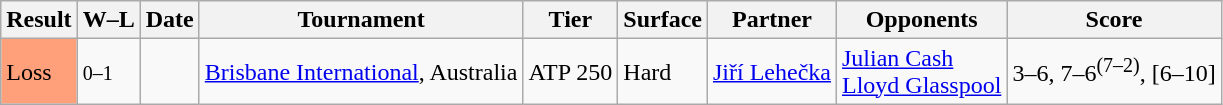<table class="wikitable">
<tr>
<th>Result</th>
<th class="unsortable">W–L</th>
<th>Date</th>
<th>Tournament</th>
<th>Tier</th>
<th>Surface</th>
<th>Partner</th>
<th>Opponents</th>
<th class="unsortable">Score</th>
</tr>
<tr>
<td bgcolor=ffa07a>Loss</td>
<td><small>0–1</small></td>
<td><a href='#'></a></td>
<td><a href='#'>Brisbane International</a>, Australia</td>
<td>ATP 250</td>
<td>Hard</td>
<td> <a href='#'>Jiří Lehečka</a></td>
<td> <a href='#'>Julian Cash</a><br> <a href='#'>Lloyd Glasspool</a></td>
<td>3–6, 7–6<sup>(7–2)</sup>, [6–10]</td>
</tr>
</table>
